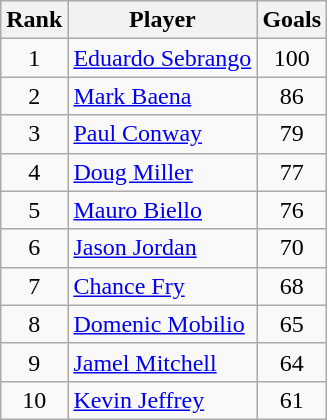<table class="wikitable" style="text-align:center;margin-left:1em;float:left">
<tr>
<th>Rank</th>
<th>Player</th>
<th>Goals</th>
</tr>
<tr>
<td>1</td>
<td style="text-align:left;"> <a href='#'>Eduardo Sebrango</a></td>
<td>100</td>
</tr>
<tr>
<td>2</td>
<td style="text-align:left;"> <a href='#'>Mark Baena</a></td>
<td>86</td>
</tr>
<tr>
<td>3</td>
<td style="text-align:left;"> <a href='#'>Paul Conway</a></td>
<td>79</td>
</tr>
<tr>
<td>4</td>
<td style="text-align:left;"> <a href='#'>Doug Miller</a></td>
<td>77</td>
</tr>
<tr>
<td>5</td>
<td style="text-align:left;"> <a href='#'>Mauro Biello</a></td>
<td>76</td>
</tr>
<tr>
<td>6</td>
<td style="text-align:left;"> <a href='#'>Jason Jordan</a></td>
<td>70</td>
</tr>
<tr>
<td>7</td>
<td style="text-align:left;"> <a href='#'>Chance Fry</a></td>
<td>68</td>
</tr>
<tr>
<td>8</td>
<td style="text-align:left;"> <a href='#'>Domenic Mobilio</a></td>
<td>65</td>
</tr>
<tr>
<td>9</td>
<td style="text-align:left;"> <a href='#'>Jamel Mitchell</a></td>
<td>64</td>
</tr>
<tr>
<td>10</td>
<td style="text-align:left;"> <a href='#'>Kevin Jeffrey</a></td>
<td>61</td>
</tr>
</table>
